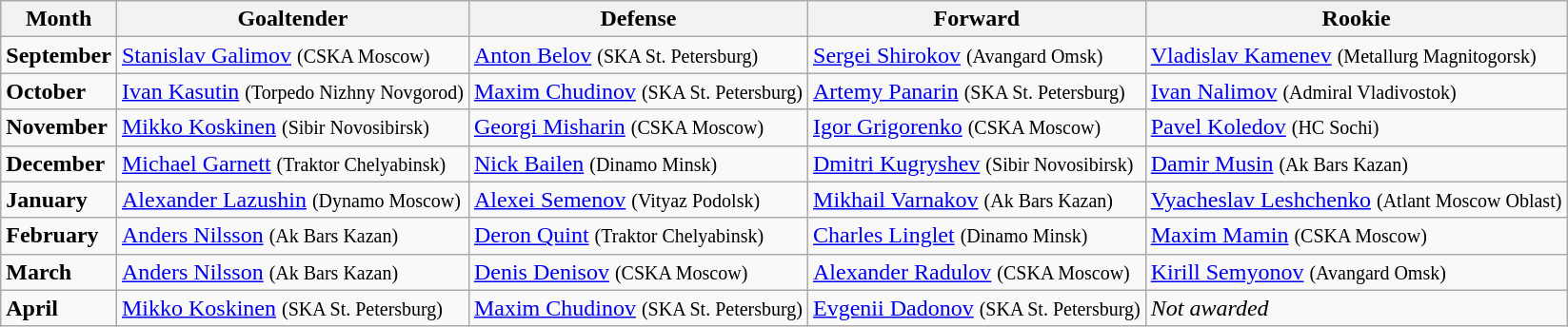<table class="wikitable" style="text-align:left;">
<tr>
<th>Month</th>
<th>Goaltender</th>
<th>Defense</th>
<th>Forward</th>
<th>Rookie</th>
</tr>
<tr>
<td style="text-align:left;"><strong>September</strong></td>
<td> <a href='#'>Stanislav Galimov</a> <small>(CSKA Moscow)</small></td>
<td> <a href='#'>Anton Belov</a> <small>(SKA St. Petersburg)</small></td>
<td> <a href='#'>Sergei Shirokov</a> <small>(Avangard Omsk)</small></td>
<td> <a href='#'>Vladislav Kamenev</a> <small>(Metallurg Magnitogorsk)</small></td>
</tr>
<tr>
<td style="text-align:left;"><strong>October</strong></td>
<td> <a href='#'>Ivan Kasutin</a> <small>(Torpedo Nizhny Novgorod)</small></td>
<td> <a href='#'>Maxim Chudinov</a> <small>(SKA St. Petersburg)</small></td>
<td> <a href='#'>Artemy Panarin</a> <small>(SKA St. Petersburg)</small></td>
<td> <a href='#'>Ivan Nalimov</a> <small>(Admiral Vladivostok)</small></td>
</tr>
<tr>
<td style="text-align:left;"><strong>November</strong></td>
<td> <a href='#'>Mikko Koskinen</a> <small>(Sibir Novosibirsk)</small></td>
<td> <a href='#'>Georgi Misharin</a> <small>(CSKA Moscow)</small></td>
<td> <a href='#'>Igor Grigorenko</a> <small>(CSKA Moscow)</small></td>
<td> <a href='#'>Pavel Koledov</a> <small>(HC Sochi)</small></td>
</tr>
<tr>
<td style="text-align:left;"><strong>December</strong></td>
<td> <a href='#'>Michael Garnett</a> <small>(Traktor Chelyabinsk)</small></td>
<td> <a href='#'>Nick Bailen</a> <small>(Dinamo Minsk)</small></td>
<td> <a href='#'>Dmitri Kugryshev</a> <small>(Sibir Novosibirsk)</small></td>
<td> <a href='#'>Damir Musin</a> <small>(Ak Bars Kazan)</small></td>
</tr>
<tr>
<td style="text-align:left;"><strong>January</strong></td>
<td> <a href='#'>Alexander Lazushin</a> <small>(Dynamo Moscow)</small></td>
<td> <a href='#'>Alexei Semenov</a> <small>(Vityaz Podolsk)</small></td>
<td> <a href='#'>Mikhail Varnakov</a> <small>(Ak Bars Kazan)</small></td>
<td> <a href='#'>Vyacheslav Leshchenko</a> <small>(Atlant Moscow Oblast)</small></td>
</tr>
<tr>
<td style="text-align:left;"><strong>February</strong></td>
<td> <a href='#'>Anders Nilsson</a> <small>(Ak Bars Kazan)</small></td>
<td> <a href='#'>Deron Quint</a> <small>(Traktor Chelyabinsk)</small></td>
<td>  <a href='#'>Charles Linglet</a> <small>(Dinamo Minsk)</small></td>
<td> <a href='#'>Maxim Mamin</a> <small>(CSKA Moscow)</small></td>
</tr>
<tr>
<td style="text-align:left;"><strong>March</strong></td>
<td> <a href='#'>Anders Nilsson</a> <small>(Ak Bars Kazan)</small></td>
<td> <a href='#'>Denis Denisov</a> <small>(CSKA Moscow)</small></td>
<td> <a href='#'>Alexander Radulov</a> <small>(CSKA Moscow)</small></td>
<td> <a href='#'>Kirill Semyonov</a> <small>(Avangard Omsk)</small></td>
</tr>
<tr>
<td style="text-align:left;"><strong>April</strong></td>
<td> <a href='#'>Mikko Koskinen</a> <small>(SKA St. Petersburg)</small></td>
<td> <a href='#'>Maxim Chudinov</a> <small>(SKA St. Petersburg)</small></td>
<td> <a href='#'>Evgenii Dadonov</a> <small>(SKA St. Petersburg)</small></td>
<td><em>Not awarded</em></td>
</tr>
</table>
